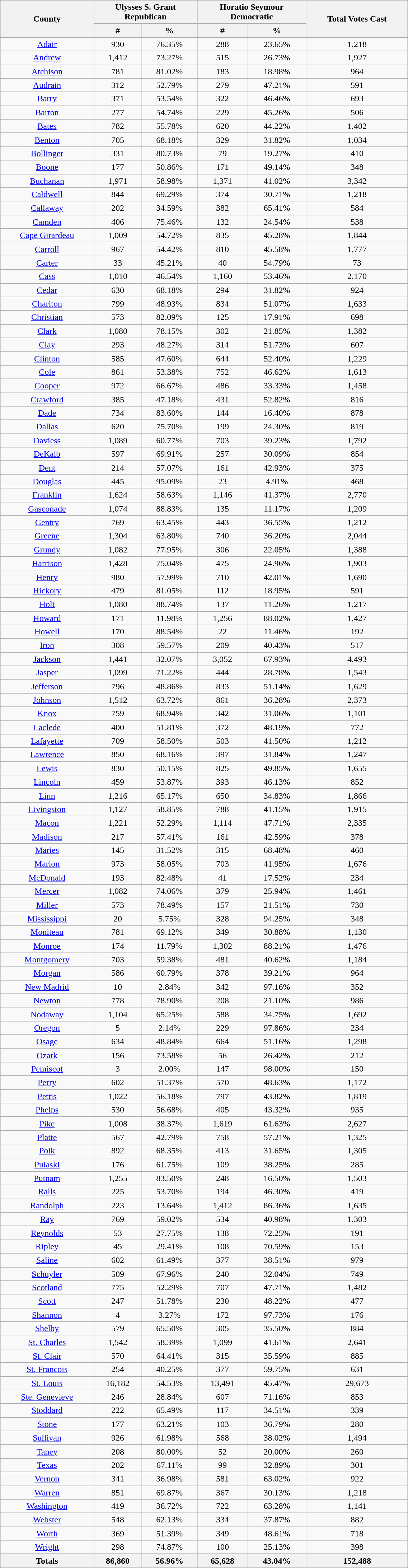<table class="wikitable sortable" width="60%">
<tr>
<th rowspan="2">County</th>
<th colspan="2">Ulysses S. Grant<br>Republican</th>
<th colspan="2">Horatio Seymour<br>Democratic</th>
<th rowspan="2">Total Votes Cast</th>
</tr>
<tr>
<th data-sort-type="number" style="text-align:center;">#</th>
<th data-sort-type="number" style="text-align:center;">%</th>
<th data-sort-type="number" style="text-align:center;">#</th>
<th data-sort-type="number" style="text-align:center;">%</th>
</tr>
<tr style="text-align:center;">
<td><a href='#'>Adair</a></td>
<td>930</td>
<td>76.35%</td>
<td>288</td>
<td>23.65%</td>
<td>1,218</td>
</tr>
<tr style="text-align:center;">
<td><a href='#'>Andrew</a></td>
<td>1,412</td>
<td>73.27%</td>
<td>515</td>
<td>26.73%</td>
<td>1,927</td>
</tr>
<tr style="text-align:center;">
<td><a href='#'>Atchison</a></td>
<td>781</td>
<td>81.02%</td>
<td>183</td>
<td>18.98%</td>
<td>964</td>
</tr>
<tr style="text-align:center;">
<td><a href='#'>Audrain</a></td>
<td>312</td>
<td>52.79%</td>
<td>279</td>
<td>47.21%</td>
<td>591</td>
</tr>
<tr style="text-align:center;">
<td><a href='#'>Barry</a></td>
<td>371</td>
<td>53.54%</td>
<td>322</td>
<td>46.46%</td>
<td>693</td>
</tr>
<tr style="text-align:center;">
<td><a href='#'>Barton</a></td>
<td>277</td>
<td>54.74%</td>
<td>229</td>
<td>45.26%</td>
<td>506</td>
</tr>
<tr style="text-align:center;">
<td><a href='#'>Bates</a></td>
<td>782</td>
<td>55.78%</td>
<td>620</td>
<td>44.22%</td>
<td>1,402</td>
</tr>
<tr style="text-align:center;">
<td><a href='#'>Benton</a></td>
<td>705</td>
<td>68.18%</td>
<td>329</td>
<td>31.82%</td>
<td>1,034</td>
</tr>
<tr style="text-align:center;">
<td><a href='#'>Bollinger</a></td>
<td>331</td>
<td>80.73%</td>
<td>79</td>
<td>19.27%</td>
<td>410</td>
</tr>
<tr style="text-align:center;">
<td><a href='#'>Boone</a></td>
<td>177</td>
<td>50.86%</td>
<td>171</td>
<td>49.14%</td>
<td>348</td>
</tr>
<tr style="text-align:center;">
<td><a href='#'>Buchanan</a></td>
<td>1,971</td>
<td>58.98%</td>
<td>1,371</td>
<td>41.02%</td>
<td>3,342</td>
</tr>
<tr style="text-align:center;">
<td><a href='#'>Caldwell</a></td>
<td>844</td>
<td>69.29%</td>
<td>374</td>
<td>30.71%</td>
<td>1,218</td>
</tr>
<tr style="text-align:center;">
<td><a href='#'>Callaway</a></td>
<td>202</td>
<td>34.59%</td>
<td>382</td>
<td>65.41%</td>
<td>584</td>
</tr>
<tr style="text-align:center;">
<td><a href='#'>Camden</a></td>
<td>406</td>
<td>75.46%</td>
<td>132</td>
<td>24.54%</td>
<td>538</td>
</tr>
<tr style="text-align:center;">
<td><a href='#'>Cape Girardeau</a></td>
<td>1,009</td>
<td>54.72%</td>
<td>835</td>
<td>45.28%</td>
<td>1,844</td>
</tr>
<tr style="text-align:center;">
<td><a href='#'>Carroll</a></td>
<td>967</td>
<td>54.42%</td>
<td>810</td>
<td>45.58%</td>
<td>1,777</td>
</tr>
<tr style="text-align:center;">
<td><a href='#'>Carter</a></td>
<td>33</td>
<td>45.21%</td>
<td>40</td>
<td>54.79%</td>
<td>73</td>
</tr>
<tr style="text-align:center;">
<td><a href='#'>Cass</a></td>
<td>1,010</td>
<td>46.54%</td>
<td>1,160</td>
<td>53.46%</td>
<td>2,170</td>
</tr>
<tr style="text-align:center;">
<td><a href='#'>Cedar</a></td>
<td>630</td>
<td>68.18%</td>
<td>294</td>
<td>31.82%</td>
<td>924</td>
</tr>
<tr style="text-align:center;">
<td><a href='#'>Chariton</a></td>
<td>799</td>
<td>48.93%</td>
<td>834</td>
<td>51.07%</td>
<td>1,633</td>
</tr>
<tr style="text-align:center;">
<td><a href='#'>Christian</a></td>
<td>573</td>
<td>82.09%</td>
<td>125</td>
<td>17.91%</td>
<td>698</td>
</tr>
<tr style="text-align:center;">
<td><a href='#'>Clark</a></td>
<td>1,080</td>
<td>78.15%</td>
<td>302</td>
<td>21.85%</td>
<td>1,382</td>
</tr>
<tr style="text-align:center;">
<td><a href='#'>Clay</a></td>
<td>293</td>
<td>48.27%</td>
<td>314</td>
<td>51.73%</td>
<td>607</td>
</tr>
<tr style="text-align:center;">
<td><a href='#'>Clinton</a></td>
<td>585</td>
<td>47.60%</td>
<td>644</td>
<td>52.40%</td>
<td>1,229</td>
</tr>
<tr style="text-align:center;">
<td><a href='#'>Cole</a></td>
<td>861</td>
<td>53.38%</td>
<td>752</td>
<td>46.62%</td>
<td>1,613</td>
</tr>
<tr style="text-align:center;">
<td><a href='#'>Cooper</a></td>
<td>972</td>
<td>66.67%</td>
<td>486</td>
<td>33.33%</td>
<td>1,458</td>
</tr>
<tr style="text-align:center;">
<td><a href='#'>Crawford</a></td>
<td>385</td>
<td>47.18%</td>
<td>431</td>
<td>52.82%</td>
<td>816</td>
</tr>
<tr style="text-align:center;">
<td><a href='#'>Dade</a></td>
<td>734</td>
<td>83.60%</td>
<td>144</td>
<td>16.40%</td>
<td>878</td>
</tr>
<tr style="text-align:center;">
<td><a href='#'>Dallas</a></td>
<td>620</td>
<td>75.70%</td>
<td>199</td>
<td>24.30%</td>
<td>819</td>
</tr>
<tr style="text-align:center;">
<td><a href='#'>Daviess</a></td>
<td>1,089</td>
<td>60.77%</td>
<td>703</td>
<td>39.23%</td>
<td>1,792</td>
</tr>
<tr style="text-align:center;">
<td><a href='#'>DeKalb</a></td>
<td>597</td>
<td>69.91%</td>
<td>257</td>
<td>30.09%</td>
<td>854</td>
</tr>
<tr style="text-align:center;">
<td><a href='#'>Dent</a></td>
<td>214</td>
<td>57.07%</td>
<td>161</td>
<td>42.93%</td>
<td>375</td>
</tr>
<tr style="text-align:center;">
<td><a href='#'>Douglas</a></td>
<td>445</td>
<td>95.09%</td>
<td>23</td>
<td>4.91%</td>
<td>468</td>
</tr>
<tr style="text-align:center;">
<td><a href='#'>Franklin</a></td>
<td>1,624</td>
<td>58.63%</td>
<td>1,146</td>
<td>41.37%</td>
<td>2,770</td>
</tr>
<tr style="text-align:center;">
<td><a href='#'>Gasconade</a></td>
<td>1,074</td>
<td>88.83%</td>
<td>135</td>
<td>11.17%</td>
<td>1,209</td>
</tr>
<tr style="text-align:center;">
<td><a href='#'>Gentry</a></td>
<td>769</td>
<td>63.45%</td>
<td>443</td>
<td>36.55%</td>
<td>1,212</td>
</tr>
<tr style="text-align:center;">
<td><a href='#'>Greene</a></td>
<td>1,304</td>
<td>63.80%</td>
<td>740</td>
<td>36.20%</td>
<td>2,044</td>
</tr>
<tr style="text-align:center;">
<td><a href='#'>Grundy</a></td>
<td>1,082</td>
<td>77.95%</td>
<td>306</td>
<td>22.05%</td>
<td>1,388</td>
</tr>
<tr style="text-align:center;">
<td><a href='#'>Harrison</a></td>
<td>1,428</td>
<td>75.04%</td>
<td>475</td>
<td>24.96%</td>
<td>1,903</td>
</tr>
<tr style="text-align:center;">
<td><a href='#'>Henry</a></td>
<td>980</td>
<td>57.99%</td>
<td>710</td>
<td>42.01%</td>
<td>1,690</td>
</tr>
<tr style="text-align:center;">
<td><a href='#'>Hickory</a></td>
<td>479</td>
<td>81.05%</td>
<td>112</td>
<td>18.95%</td>
<td>591</td>
</tr>
<tr style="text-align:center;">
<td><a href='#'>Holt</a></td>
<td>1,080</td>
<td>88.74%</td>
<td>137</td>
<td>11.26%</td>
<td>1,217</td>
</tr>
<tr style="text-align:center;">
<td><a href='#'>Howard</a></td>
<td>171</td>
<td>11.98%</td>
<td>1,256</td>
<td>88.02%</td>
<td>1,427</td>
</tr>
<tr style="text-align:center;">
<td><a href='#'>Howell</a></td>
<td>170</td>
<td>88.54%</td>
<td>22</td>
<td>11.46%</td>
<td>192</td>
</tr>
<tr style="text-align:center;">
<td><a href='#'>Iron</a></td>
<td>308</td>
<td>59.57%</td>
<td>209</td>
<td>40.43%</td>
<td>517</td>
</tr>
<tr style="text-align:center;">
<td><a href='#'>Jackson</a></td>
<td>1,441</td>
<td>32.07%</td>
<td>3,052</td>
<td>67.93%</td>
<td>4,493</td>
</tr>
<tr style="text-align:center;">
<td><a href='#'>Jasper</a></td>
<td>1,099</td>
<td>71.22%</td>
<td>444</td>
<td>28.78%</td>
<td>1,543</td>
</tr>
<tr style="text-align:center;">
<td><a href='#'>Jefferson</a></td>
<td>796</td>
<td>48.86%</td>
<td>833</td>
<td>51.14%</td>
<td>1,629</td>
</tr>
<tr style="text-align:center;">
<td><a href='#'>Johnson</a></td>
<td>1,512</td>
<td>63.72%</td>
<td>861</td>
<td>36.28%</td>
<td>2,373</td>
</tr>
<tr style="text-align:center;">
<td><a href='#'>Knox</a></td>
<td>759</td>
<td>68.94%</td>
<td>342</td>
<td>31.06%</td>
<td>1,101</td>
</tr>
<tr style="text-align:center;">
<td><a href='#'>Laclede</a></td>
<td>400</td>
<td>51.81%</td>
<td>372</td>
<td>48.19%</td>
<td>772</td>
</tr>
<tr style="text-align:center;">
<td><a href='#'>Lafayette</a></td>
<td>709</td>
<td>58.50%</td>
<td>503</td>
<td>41.50%</td>
<td>1,212</td>
</tr>
<tr style="text-align:center;">
<td><a href='#'>Lawrence</a></td>
<td>850</td>
<td>68.16%</td>
<td>397</td>
<td>31.84%</td>
<td>1,247</td>
</tr>
<tr style="text-align:center;">
<td><a href='#'>Lewis</a></td>
<td>830</td>
<td>50.15%</td>
<td>825</td>
<td>49.85%</td>
<td>1,655</td>
</tr>
<tr style="text-align:center;">
<td><a href='#'>Lincoln</a></td>
<td>459</td>
<td>53.87%</td>
<td>393</td>
<td>46.13%</td>
<td>852</td>
</tr>
<tr style="text-align:center;">
<td><a href='#'>Linn</a></td>
<td>1,216</td>
<td>65.17%</td>
<td>650</td>
<td>34.83%</td>
<td>1,866</td>
</tr>
<tr style="text-align:center;">
<td><a href='#'>Livingston</a></td>
<td>1,127</td>
<td>58.85%</td>
<td>788</td>
<td>41.15%</td>
<td>1,915</td>
</tr>
<tr style="text-align:center;">
<td><a href='#'>Macon</a></td>
<td>1,221</td>
<td>52.29%</td>
<td>1,114</td>
<td>47.71%</td>
<td>2,335</td>
</tr>
<tr style="text-align:center;">
<td><a href='#'>Madison</a></td>
<td>217</td>
<td>57.41%</td>
<td>161</td>
<td>42.59%</td>
<td>378</td>
</tr>
<tr style="text-align:center;">
<td><a href='#'>Maries</a></td>
<td>145</td>
<td>31.52%</td>
<td>315</td>
<td>68.48%</td>
<td>460</td>
</tr>
<tr style="text-align:center;">
<td><a href='#'>Marion</a></td>
<td>973</td>
<td>58.05%</td>
<td>703</td>
<td>41.95%</td>
<td>1,676</td>
</tr>
<tr style="text-align:center;">
<td><a href='#'>McDonald</a></td>
<td>193</td>
<td>82.48%</td>
<td>41</td>
<td>17.52%</td>
<td>234</td>
</tr>
<tr style="text-align:center;">
<td><a href='#'>Mercer</a></td>
<td>1,082</td>
<td>74.06%</td>
<td>379</td>
<td>25.94%</td>
<td>1,461</td>
</tr>
<tr style="text-align:center;">
<td><a href='#'>Miller</a></td>
<td>573</td>
<td>78.49%</td>
<td>157</td>
<td>21.51%</td>
<td>730</td>
</tr>
<tr style="text-align:center;">
<td><a href='#'>Mississippi</a></td>
<td>20</td>
<td>5.75%</td>
<td>328</td>
<td>94.25%</td>
<td>348</td>
</tr>
<tr style="text-align:center;">
<td><a href='#'>Moniteau</a></td>
<td>781</td>
<td>69.12%</td>
<td>349</td>
<td>30.88%</td>
<td>1,130</td>
</tr>
<tr style="text-align:center;">
<td><a href='#'>Monroe</a></td>
<td>174</td>
<td>11.79%</td>
<td>1,302</td>
<td>88.21%</td>
<td>1,476</td>
</tr>
<tr style="text-align:center;">
<td><a href='#'>Montgomery</a></td>
<td>703</td>
<td>59.38%</td>
<td>481</td>
<td>40.62%</td>
<td>1,184</td>
</tr>
<tr style="text-align:center;">
<td><a href='#'>Morgan</a></td>
<td>586</td>
<td>60.79%</td>
<td>378</td>
<td>39.21%</td>
<td>964</td>
</tr>
<tr style="text-align:center;">
<td><a href='#'>New Madrid</a></td>
<td>10</td>
<td>2.84%</td>
<td>342</td>
<td>97.16%</td>
<td>352</td>
</tr>
<tr style="text-align:center;">
<td><a href='#'>Newton</a></td>
<td>778</td>
<td>78.90%</td>
<td>208</td>
<td>21.10%</td>
<td>986</td>
</tr>
<tr style="text-align:center;">
<td><a href='#'>Nodaway</a></td>
<td>1,104</td>
<td>65.25%</td>
<td>588</td>
<td>34.75%</td>
<td>1,692</td>
</tr>
<tr style="text-align:center;">
<td><a href='#'>Oregon</a></td>
<td>5</td>
<td>2.14%</td>
<td>229</td>
<td>97.86%</td>
<td>234</td>
</tr>
<tr style="text-align:center;">
<td><a href='#'>Osage</a></td>
<td>634</td>
<td>48.84%</td>
<td>664</td>
<td>51.16%</td>
<td>1,298</td>
</tr>
<tr style="text-align:center;">
<td><a href='#'>Ozark</a></td>
<td>156</td>
<td>73.58%</td>
<td>56</td>
<td>26.42%</td>
<td>212</td>
</tr>
<tr style="text-align:center;">
<td><a href='#'>Pemiscot</a></td>
<td>3</td>
<td>2.00%</td>
<td>147</td>
<td>98.00%</td>
<td>150</td>
</tr>
<tr style="text-align:center;">
<td><a href='#'>Perry</a></td>
<td>602</td>
<td>51.37%</td>
<td>570</td>
<td>48.63%</td>
<td>1,172</td>
</tr>
<tr style="text-align:center;">
<td><a href='#'>Pettis</a></td>
<td>1,022</td>
<td>56.18%</td>
<td>797</td>
<td>43.82%</td>
<td>1,819</td>
</tr>
<tr style="text-align:center;">
<td><a href='#'>Phelps</a></td>
<td>530</td>
<td>56.68%</td>
<td>405</td>
<td>43.32%</td>
<td>935</td>
</tr>
<tr style="text-align:center;">
<td><a href='#'>Pike</a></td>
<td>1,008</td>
<td>38.37%</td>
<td>1,619</td>
<td>61.63%</td>
<td>2,627</td>
</tr>
<tr style="text-align:center;">
<td><a href='#'>Platte</a></td>
<td>567</td>
<td>42.79%</td>
<td>758</td>
<td>57.21%</td>
<td>1,325</td>
</tr>
<tr style="text-align:center;">
<td><a href='#'>Polk</a></td>
<td>892</td>
<td>68.35%</td>
<td>413</td>
<td>31.65%</td>
<td>1,305</td>
</tr>
<tr style="text-align:center;">
<td><a href='#'>Pulaski</a></td>
<td>176</td>
<td>61.75%</td>
<td>109</td>
<td>38.25%</td>
<td>285</td>
</tr>
<tr style="text-align:center;">
<td><a href='#'>Putnam</a></td>
<td>1,255</td>
<td>83.50%</td>
<td>248</td>
<td>16.50%</td>
<td>1,503</td>
</tr>
<tr style="text-align:center;">
<td><a href='#'>Ralls</a></td>
<td>225</td>
<td>53.70%</td>
<td>194</td>
<td>46.30%</td>
<td>419</td>
</tr>
<tr style="text-align:center;">
<td><a href='#'>Randolph</a></td>
<td>223</td>
<td>13.64%</td>
<td>1,412</td>
<td>86.36%</td>
<td>1,635</td>
</tr>
<tr style="text-align:center;">
<td><a href='#'>Ray</a></td>
<td>769</td>
<td>59.02%</td>
<td>534</td>
<td>40.98%</td>
<td>1,303</td>
</tr>
<tr style="text-align:center;">
<td><a href='#'>Reynolds</a></td>
<td>53</td>
<td>27.75%</td>
<td>138</td>
<td>72.25%</td>
<td>191</td>
</tr>
<tr style="text-align:center;">
<td><a href='#'>Ripley</a></td>
<td>45</td>
<td>29.41%</td>
<td>108</td>
<td>70.59%</td>
<td>153</td>
</tr>
<tr style="text-align:center;">
<td><a href='#'>Saline</a></td>
<td>602</td>
<td>61.49%</td>
<td>377</td>
<td>38.51%</td>
<td>979</td>
</tr>
<tr style="text-align:center;">
<td><a href='#'>Schuyler</a></td>
<td>509</td>
<td>67.96%</td>
<td>240</td>
<td>32.04%</td>
<td>749</td>
</tr>
<tr style="text-align:center;">
<td><a href='#'>Scotland</a></td>
<td>775</td>
<td>52.29%</td>
<td>707</td>
<td>47.71%</td>
<td>1,482</td>
</tr>
<tr style="text-align:center;">
<td><a href='#'>Scott</a></td>
<td>247</td>
<td>51.78%</td>
<td>230</td>
<td>48.22%</td>
<td>477</td>
</tr>
<tr style="text-align:center;">
<td><a href='#'>Shannon</a></td>
<td>4</td>
<td>3.27%</td>
<td>172</td>
<td>97.73%</td>
<td>176</td>
</tr>
<tr style="text-align:center;">
<td><a href='#'>Shelby</a></td>
<td>579</td>
<td>65.50%</td>
<td>305</td>
<td>35.50%</td>
<td>884</td>
</tr>
<tr style="text-align:center;">
<td><a href='#'>St. Charles</a></td>
<td>1,542</td>
<td>58.39%</td>
<td>1,099</td>
<td>41.61%</td>
<td>2,641</td>
</tr>
<tr style="text-align:center;">
<td><a href='#'>St. Clair</a></td>
<td>570</td>
<td>64.41%</td>
<td>315</td>
<td>35.59%</td>
<td>885</td>
</tr>
<tr style="text-align:center;">
<td><a href='#'>St. Francois</a></td>
<td>254</td>
<td>40.25%</td>
<td>377</td>
<td>59.75%</td>
<td>631</td>
</tr>
<tr style="text-align:center;">
<td><a href='#'>St. Louis</a></td>
<td>16,182</td>
<td>54.53%</td>
<td>13,491</td>
<td>45.47%</td>
<td>29,673</td>
</tr>
<tr style="text-align:center;">
<td><a href='#'>Ste. Genevieve</a></td>
<td>246</td>
<td>28.84%</td>
<td>607</td>
<td>71.16%</td>
<td>853</td>
</tr>
<tr style="text-align:center;">
<td><a href='#'>Stoddard</a></td>
<td>222</td>
<td>65.49%</td>
<td>117</td>
<td>34.51%</td>
<td>339</td>
</tr>
<tr style="text-align:center;">
<td><a href='#'>Stone</a></td>
<td>177</td>
<td>63.21%</td>
<td>103</td>
<td>36.79%</td>
<td>280</td>
</tr>
<tr style="text-align:center;">
<td><a href='#'>Sullivan</a></td>
<td>926</td>
<td>61.98%</td>
<td>568</td>
<td>38.02%</td>
<td>1,494</td>
</tr>
<tr style="text-align:center;">
<td><a href='#'>Taney</a></td>
<td>208</td>
<td>80.00%</td>
<td>52</td>
<td>20.00%</td>
<td>260</td>
</tr>
<tr style="text-align:center;">
<td><a href='#'>Texas</a></td>
<td>202</td>
<td>67.11%</td>
<td>99</td>
<td>32.89%</td>
<td>301</td>
</tr>
<tr style="text-align:center;">
<td><a href='#'>Vernon</a></td>
<td>341</td>
<td>36.98%</td>
<td>581</td>
<td>63.02%</td>
<td>922</td>
</tr>
<tr style="text-align:center;">
<td><a href='#'>Warren</a></td>
<td>851</td>
<td>69.87%</td>
<td>367</td>
<td>30.13%</td>
<td>1,218</td>
</tr>
<tr style="text-align:center;">
<td><a href='#'>Washington</a></td>
<td>419</td>
<td>36.72%</td>
<td>722</td>
<td>63.28%</td>
<td>1,141</td>
</tr>
<tr style="text-align:center;">
<td><a href='#'>Webster</a></td>
<td>548</td>
<td>62.13%</td>
<td>334</td>
<td>37.87%</td>
<td>882</td>
</tr>
<tr style="text-align:center;">
<td><a href='#'>Worth</a></td>
<td>369</td>
<td>51.39%</td>
<td>349</td>
<td>48.61%</td>
<td>718</td>
</tr>
<tr style="text-align:center;">
<td><a href='#'>Wright</a></td>
<td>298</td>
<td>74.87%</td>
<td>100</td>
<td>25.13%</td>
<td>398</td>
</tr>
<tr>
<th>Totals</th>
<th>86,860</th>
<th>56.96%</th>
<th>65,628</th>
<th>43.04%</th>
<th>152,488</th>
</tr>
</table>
